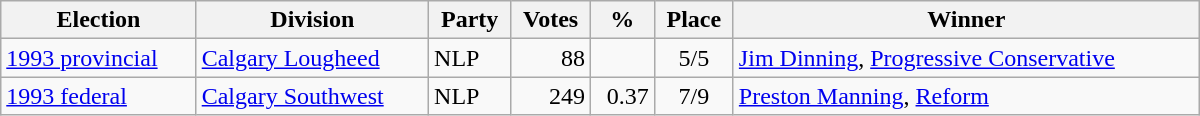<table class="wikitable" width="800">
<tr>
<th align="left">Election</th>
<th align="left">Division</th>
<th align="left">Party</th>
<th align="right">Votes</th>
<th align="right">%</th>
<th align="center">Place</th>
<th align="center">Winner</th>
</tr>
<tr>
<td align="left"><a href='#'>1993 provincial</a></td>
<td align="left"><a href='#'>Calgary Lougheed</a></td>
<td align="left">NLP</td>
<td align="right">88</td>
<td align="right"></td>
<td align="center">5/5</td>
<td align="left"><a href='#'>Jim Dinning</a>, <a href='#'>Progressive Conservative</a></td>
</tr>
<tr>
<td align="left"><a href='#'>1993 federal</a></td>
<td align="left"><a href='#'>Calgary Southwest</a></td>
<td align="left">NLP</td>
<td align="right">249</td>
<td align="right">0.37</td>
<td align="center">7/9</td>
<td align="left"><a href='#'>Preston Manning</a>, <a href='#'>Reform</a></td>
</tr>
</table>
